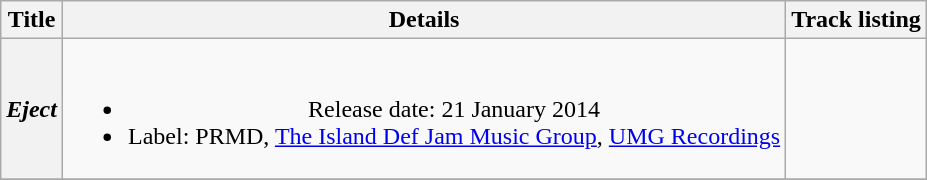<table class="wikitable plainrowheaders" style="text-align:center;">
<tr>
<th scope="col">Title</th>
<th scope="col">Details</th>
<th scope="col">Track listing</th>
</tr>
<tr>
<th scope="row"><em>Eject</em></th>
<td><br><ul><li>Release date: 21 January 2014</li><li>Label: PRMD, <a href='#'>The Island Def Jam Music Group</a>, <a href='#'>UMG Recordings</a></li></ul></td>
<td><br></td>
</tr>
<tr>
</tr>
</table>
